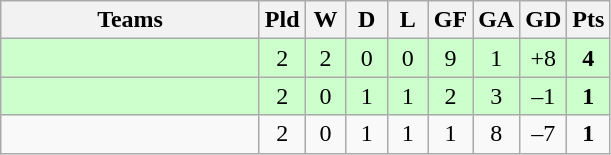<table class="wikitable" style="text-align: center;">
<tr>
<th width=165>Teams</th>
<th width=20>Pld</th>
<th width=20>W</th>
<th width=20>D</th>
<th width=20>L</th>
<th width=20>GF</th>
<th width=20>GA</th>
<th width=20>GD</th>
<th width=20>Pts</th>
</tr>
<tr align=center style="background:#ccffcc;">
<td style="text-align:left;"></td>
<td>2</td>
<td>2</td>
<td>0</td>
<td>0</td>
<td>9</td>
<td>1</td>
<td>+8</td>
<td><strong>4</strong></td>
</tr>
<tr align=center style="background:#ccffcc;">
<td style="text-align:left;"></td>
<td>2</td>
<td>0</td>
<td>1</td>
<td>1</td>
<td>2</td>
<td>3</td>
<td>–1</td>
<td><strong>1</strong></td>
</tr>
<tr align=center>
<td style="text-align:left;"></td>
<td>2</td>
<td>0</td>
<td>1</td>
<td>1</td>
<td>1</td>
<td>8</td>
<td>–7</td>
<td><strong>1</strong></td>
</tr>
</table>
